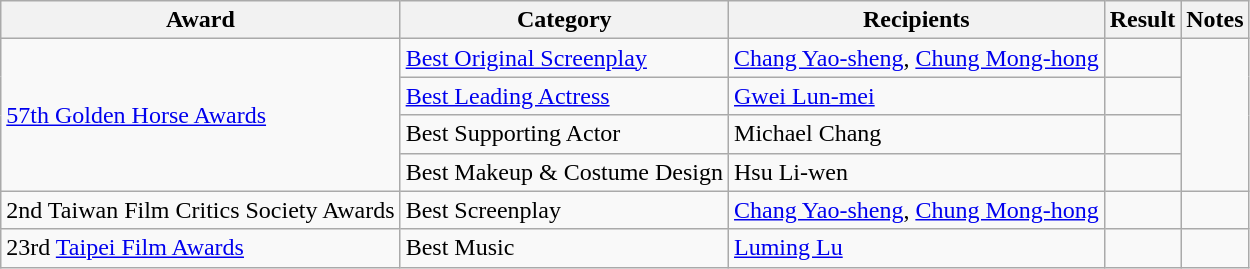<table class="wikitable">
<tr>
<th>Award</th>
<th>Category</th>
<th>Recipients</th>
<th>Result</th>
<th>Notes</th>
</tr>
<tr>
<td rowspan=4><a href='#'>57th Golden Horse Awards</a></td>
<td><a href='#'>Best Original Screenplay</a></td>
<td><a href='#'>Chang Yao-sheng</a>, <a href='#'>Chung Mong-hong</a></td>
<td></td>
<td rowspan=4></td>
</tr>
<tr>
<td><a href='#'>Best Leading Actress</a></td>
<td><a href='#'>Gwei Lun-mei</a></td>
<td></td>
</tr>
<tr>
<td>Best Supporting Actor</td>
<td>Michael Chang</td>
<td></td>
</tr>
<tr>
<td>Best Makeup & Costume Design</td>
<td>Hsu Li-wen</td>
<td></td>
</tr>
<tr>
<td>2nd Taiwan Film Critics Society Awards</td>
<td>Best Screenplay</td>
<td><a href='#'>Chang Yao-sheng</a>, <a href='#'>Chung Mong-hong</a></td>
<td></td>
<td></td>
</tr>
<tr>
<td>23rd <a href='#'>Taipei Film Awards</a></td>
<td>Best Music</td>
<td><a href='#'>Luming Lu</a></td>
<td></td>
<td></td>
</tr>
</table>
